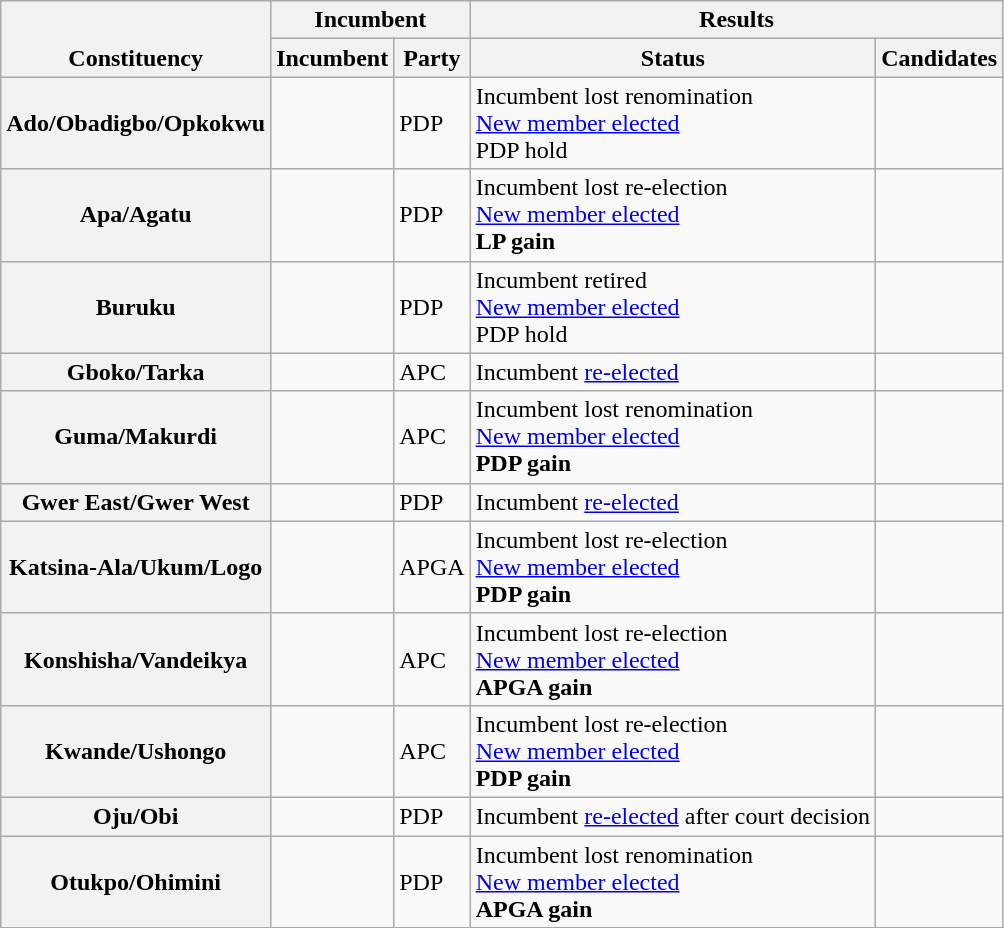<table class="wikitable sortable">
<tr valign=bottom>
<th rowspan=2>Constituency</th>
<th colspan=2>Incumbent</th>
<th colspan=2>Results</th>
</tr>
<tr valign=bottom>
<th>Incumbent</th>
<th>Party</th>
<th>Status</th>
<th>Candidates</th>
</tr>
<tr>
<th>Ado/Obadigbo/Opkokwu</th>
<td></td>
<td>PDP</td>
<td>Incumbent lost renomination<br><a href='#'>New member elected</a><br>PDP hold</td>
<td nowrap></td>
</tr>
<tr>
<th>Apa/Agatu</th>
<td></td>
<td>PDP</td>
<td>Incumbent lost re-election<br><a href='#'>New member elected</a><br><strong>LP gain</strong></td>
<td nowrap></td>
</tr>
<tr>
<th>Buruku</th>
<td></td>
<td>PDP</td>
<td>Incumbent retired<br><a href='#'>New member elected</a><br>PDP hold</td>
<td nowrap></td>
</tr>
<tr>
<th>Gboko/Tarka</th>
<td></td>
<td>APC</td>
<td>Incumbent <a href='#'>re-elected</a></td>
<td nowrap></td>
</tr>
<tr>
<th>Guma/Makurdi</th>
<td></td>
<td>APC</td>
<td>Incumbent lost renomination<br><a href='#'>New member elected</a><br><strong>PDP gain</strong></td>
<td nowrap></td>
</tr>
<tr>
<th>Gwer East/Gwer West</th>
<td></td>
<td>PDP</td>
<td>Incumbent <a href='#'>re-elected</a></td>
<td nowrap></td>
</tr>
<tr>
<th>Katsina-Ala/Ukum/Logo</th>
<td></td>
<td>APGA</td>
<td>Incumbent lost re-election<br><a href='#'>New member elected</a><br><strong>PDP gain</strong></td>
<td nowrap></td>
</tr>
<tr>
<th>Konshisha/Vandeikya</th>
<td></td>
<td>APC</td>
<td>Incumbent lost re-election<br><a href='#'>New member elected</a><br><strong>APGA gain</strong></td>
<td nowrap></td>
</tr>
<tr>
<th>Kwande/Ushongo</th>
<td></td>
<td>APC</td>
<td>Incumbent lost re-election<br><a href='#'>New member elected</a><br><strong>PDP gain</strong></td>
<td nowrap></td>
</tr>
<tr>
<th>Oju/Obi</th>
<td></td>
<td>PDP</td>
<td>Incumbent <a href='#'>re-elected</a> after court decision</td>
<td nowrap></td>
</tr>
<tr>
<th>Otukpo/Ohimini</th>
<td></td>
<td>PDP</td>
<td>Incumbent lost renomination<br><a href='#'>New member elected</a><br><strong>APGA gain</strong></td>
<td nowrap></td>
</tr>
</table>
